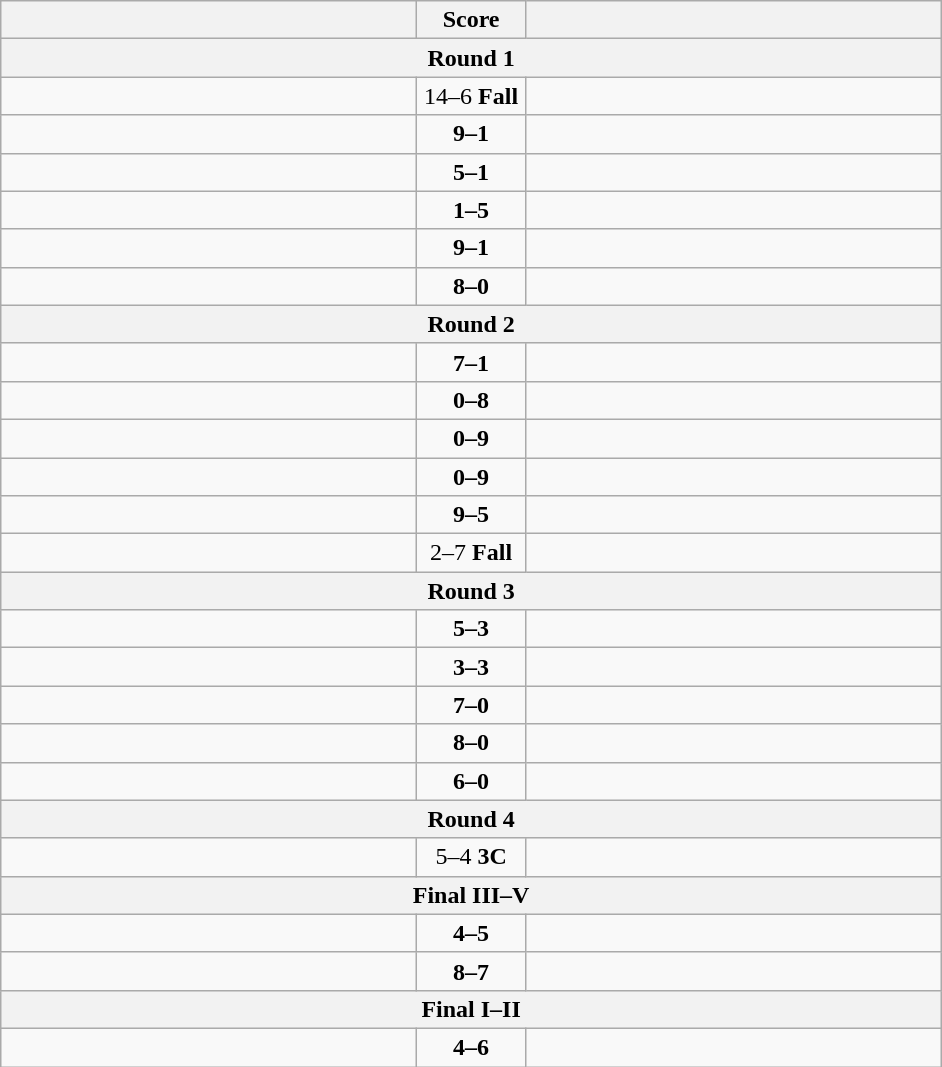<table class="wikitable" style="text-align: left;">
<tr>
<th align="right" width="270"></th>
<th width="65">Score</th>
<th align="left" width="270"></th>
</tr>
<tr>
<th colspan="3">Round 1</th>
</tr>
<tr>
<td><strong></strong></td>
<td align=center>14–6 <strong>Fall</strong></td>
<td></td>
</tr>
<tr>
<td><strong></strong></td>
<td align=center><strong>9–1</strong></td>
<td></td>
</tr>
<tr>
<td><strong></strong></td>
<td align=center><strong>5–1</strong></td>
<td></td>
</tr>
<tr>
<td></td>
<td align=center><strong>1–5</strong></td>
<td><strong></strong></td>
</tr>
<tr>
<td><strong></strong></td>
<td align=center><strong>9–1</strong></td>
<td></td>
</tr>
<tr>
<td><strong></strong></td>
<td align=center><strong>8–0</strong></td>
<td></td>
</tr>
<tr>
<th colspan="3">Round 2</th>
</tr>
<tr>
<td><strong></strong></td>
<td align=center><strong>7–1</strong></td>
<td></td>
</tr>
<tr>
<td></td>
<td align=center><strong>0–8</strong></td>
<td><strong></strong></td>
</tr>
<tr>
<td></td>
<td align=center><strong>0–9</strong></td>
<td><strong></strong></td>
</tr>
<tr>
<td></td>
<td align=center><strong>0–9</strong></td>
<td><strong></strong></td>
</tr>
<tr>
<td><strong></strong></td>
<td align=center><strong>9–5</strong></td>
<td></td>
</tr>
<tr>
<td><strong></strong></td>
<td align=center>2–7 <strong>Fall</strong></td>
<td></td>
</tr>
<tr>
<th colspan="3">Round 3</th>
</tr>
<tr>
<td><strong></strong></td>
<td align=center><strong>5–3</strong></td>
<td></td>
</tr>
<tr>
<td><strong></strong></td>
<td align=center><strong>3–3</strong></td>
<td></td>
</tr>
<tr>
<td><strong></strong></td>
<td align=center><strong>7–0</strong></td>
<td></td>
</tr>
<tr>
<td><strong></strong></td>
<td align=center><strong>8–0</strong></td>
<td></td>
</tr>
<tr>
<td><strong></strong></td>
<td align=center><strong>6–0</strong></td>
<td></td>
</tr>
<tr>
<th colspan="3">Round 4</th>
</tr>
<tr>
<td><strong></strong></td>
<td align=center>5–4 <strong>3C</strong></td>
<td></td>
</tr>
<tr>
<th colspan="3">Final III–V</th>
</tr>
<tr>
<td></td>
<td align=center><strong>4–5</strong></td>
<td><strong></strong></td>
</tr>
<tr>
<td><strong></strong></td>
<td align=center><strong>8–7</strong></td>
<td></td>
</tr>
<tr>
<th colspan="3">Final I–II</th>
</tr>
<tr>
<td></td>
<td align=center><strong>4–6</strong></td>
<td><strong></strong></td>
</tr>
</table>
